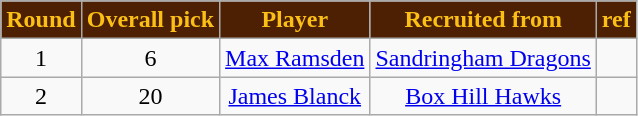<table class="wikitable" style="text-align:center">
<tr>
<th style="background: #4D2004; color: #FBBF15">Round</th>
<th style="background: #4D2004; color: #FBBF15">Overall pick</th>
<th style="background: #4D2004; color: #FBBF15">Player</th>
<th style="background: #4D2004; color: #FBBF15">Recruited from</th>
<th style="background: #4D2004; color: #FBBF15">ref</th>
</tr>
<tr>
<td>1</td>
<td>6</td>
<td><a href='#'>Max Ramsden</a></td>
<td><a href='#'>Sandringham Dragons</a></td>
<td></td>
</tr>
<tr>
<td>2</td>
<td>20</td>
<td><a href='#'>James Blanck</a></td>
<td><a href='#'>Box Hill Hawks</a></td>
<td></td>
</tr>
</table>
